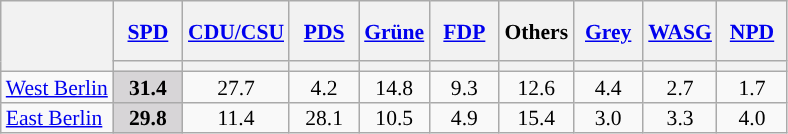<table class="wikitable sortable" style="text-align: center; font-size: 90%; line-height: 14px;">
<tr style="height: 40px;">
<th rowspan="2"></th>
<th style="width: 40px;"><a href='#'>SPD</a></th>
<th style="width: 40px;"><a href='#'>CDU/CSU</a></th>
<th style="width: 40px;"><a href='#'>PDS</a></th>
<th style="width: 40px;"><a href='#'>Grüne</a></th>
<th style="width: 40px;"><a href='#'>FDP</a></th>
<th style="width: 40px;">Others</th>
<th style="width: 40px;"><a href='#'>Grey</a></th>
<th style="width: 40px;"><a href='#'>WASG</a></th>
<th style="width: 40px;"><a href='#'>NPD</a></th>
</tr>
<tr>
<th style="background:"></th>
<th style="background:"></th>
<th style="background:"></th>
<th style="background:"></th>
<th style="background:"></th>
<th style="background:"></th>
<th style="background:"></th>
<th style="background:"></th>
<th style="background:"></th>
</tr>
<tr>
<td style="text-align: left;"><a href='#'>West Berlin</a></td>
<td style="background: #D7D5D7;"><strong>31.4 </strong></td>
<td>27.7</td>
<td>4.2</td>
<td>14.8</td>
<td>9.3</td>
<td>12.6</td>
<td>4.4</td>
<td>2.7</td>
<td>1.7</td>
</tr>
<tr>
<td style="text-align: left;"><a href='#'>East Berlin</a></td>
<td style="background: #D7D5D7;"><strong>29.8</strong></td>
<td>11.4</td>
<td>28.1</td>
<td>10.5</td>
<td>4.9</td>
<td>15.4</td>
<td>3.0</td>
<td>3.3</td>
<td>4.0</td>
</tr>
</table>
